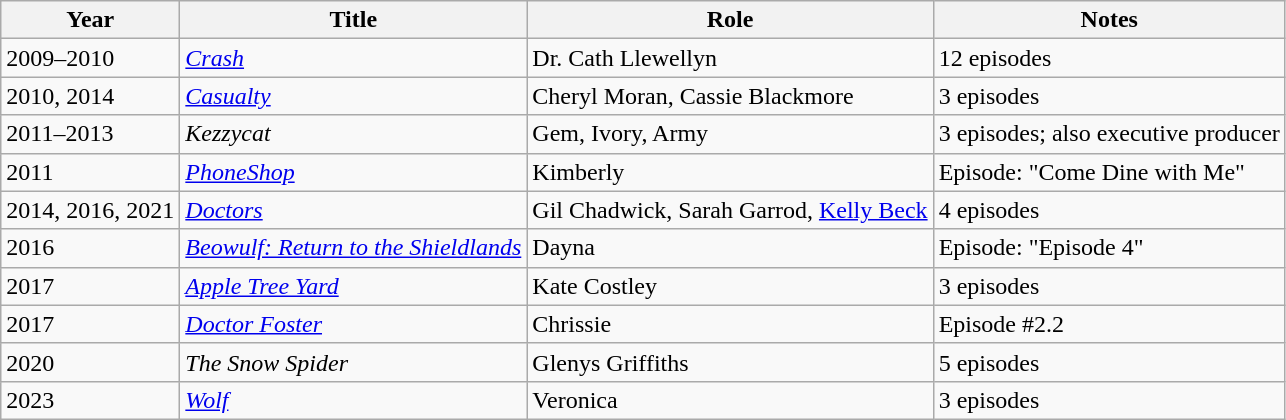<table class="wikitable sortable">
<tr>
<th>Year</th>
<th>Title</th>
<th>Role</th>
<th>Notes</th>
</tr>
<tr>
<td>2009–2010</td>
<td><em><a href='#'>Crash</a></em></td>
<td>Dr. Cath Llewellyn</td>
<td>12 episodes</td>
</tr>
<tr>
<td>2010, 2014</td>
<td><em><a href='#'>Casualty</a></em></td>
<td>Cheryl Moran, Cassie Blackmore</td>
<td>3 episodes</td>
</tr>
<tr>
<td>2011–2013</td>
<td><em>Kezzycat</em></td>
<td>Gem, Ivory, Army</td>
<td>3 episodes; also executive producer</td>
</tr>
<tr>
<td>2011</td>
<td><em><a href='#'>PhoneShop</a></em></td>
<td>Kimberly</td>
<td>Episode: "Come Dine with Me"</td>
</tr>
<tr>
<td>2014, 2016, 2021</td>
<td><em><a href='#'>Doctors</a></em></td>
<td>Gil Chadwick, Sarah Garrod, <a href='#'>Kelly Beck</a></td>
<td>4 episodes</td>
</tr>
<tr>
<td>2016</td>
<td><em><a href='#'>Beowulf: Return to the Shieldlands</a></em></td>
<td>Dayna</td>
<td>Episode: "Episode 4"</td>
</tr>
<tr>
<td>2017</td>
<td><em><a href='#'>Apple Tree Yard</a></em></td>
<td>Kate Costley</td>
<td>3 episodes</td>
</tr>
<tr>
<td>2017</td>
<td><em><a href='#'>Doctor Foster</a></em></td>
<td>Chrissie</td>
<td>Episode #2.2</td>
</tr>
<tr>
<td>2020</td>
<td><em>The Snow Spider</em></td>
<td>Glenys Griffiths</td>
<td>5 episodes</td>
</tr>
<tr>
<td>2023</td>
<td><em><a href='#'>Wolf</a></em></td>
<td>Veronica</td>
<td>3 episodes</td>
</tr>
</table>
